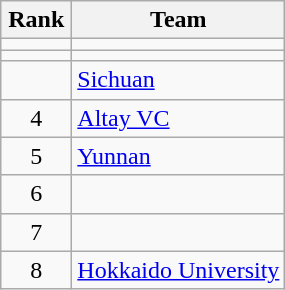<table class="wikitable" style="text-align: center;">
<tr>
<th width=40>Rank</th>
<th>Team</th>
</tr>
<tr bgcolor=>
<td></td>
<td align=left></td>
</tr>
<tr>
<td></td>
<td align=left></td>
</tr>
<tr>
<td></td>
<td align=left> <a href='#'>Sichuan</a></td>
</tr>
<tr>
<td>4</td>
<td align=left> <a href='#'>Altay VC</a></td>
</tr>
<tr>
<td>5</td>
<td align=left> <a href='#'>Yunnan</a></td>
</tr>
<tr>
<td>6</td>
<td align=left></td>
</tr>
<tr>
<td>7</td>
<td align=left></td>
</tr>
<tr>
<td>8</td>
<td align=left> <a href='#'>Hokkaido University</a></td>
</tr>
</table>
